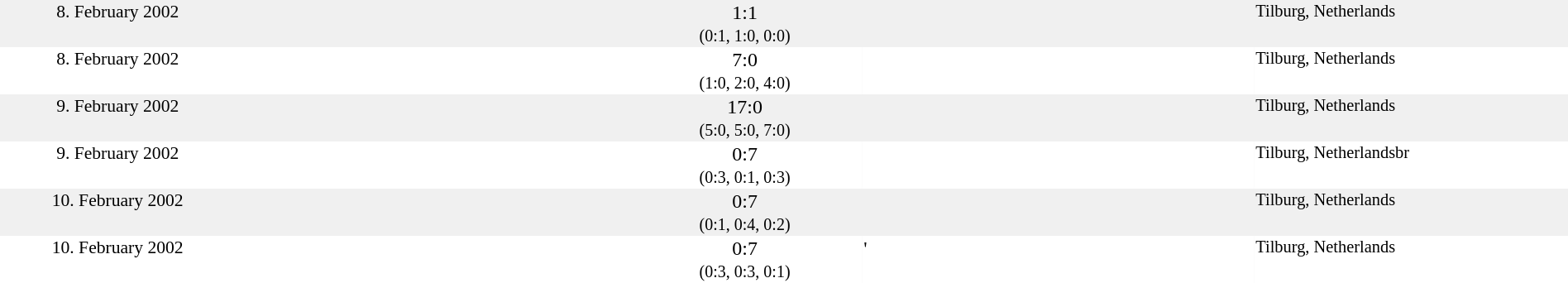<table style="width: 100%; background: #F0F0F0;" cellspacing="0">
<tr valign="top">
<td align="center" width="15%" style="font-size:90%;">8. February 2002</td>
<td width="25%" align="right"></td>
<td width="15%" align="center">1:1<br><small>(0:1, 1:0, 0:0)</small></td>
<td width="25%" align="left"></td>
<td style="font-size:85%;">Tilburg, Netherlands</td>
</tr>
<tr style="background: #FFFFFF;" valign="top">
<td align="center" style="font-size:90%;">8. February 2002</td>
<td align="right"></td>
<td align="center">7:0<br><small>(1:0, 2:0, 4:0)</small></td>
<td align="left"></td>
<td style="font-size:85%;">Tilburg, Netherlands</td>
</tr>
<tr valign="top">
<td align="center" style="font-size:90%;">9. February 2002</td>
<td align="right"></td>
<td align="center">17:0<br><small>(5:0, 5:0, 7:0)</small></td>
<td align="left"></td>
<td style="font-size:85%;">Tilburg, Netherlands</td>
</tr>
<tr style="background: #FFFFFF;" valign="top">
<td align="center" style="font-size:90%;">9. February 2002</td>
<td align="right"></td>
<td align="center">0:7<br><small>(0:3, 0:1, 0:3)</small></td>
<td align="left"></td>
<td style="font-size:85%;">Tilburg, Netherlandsbr</td>
</tr>
<tr valign="top">
<td align="center" style="font-size:90%;">10. February 2002</td>
<td align="right"></td>
<td align="center">0:7<br><small>(0:1, 0:4, 0:2)</small></td>
<td align="left"></td>
<td style="font-size:85%;">Tilburg, Netherlands</td>
</tr>
<tr style="background: #FFFFFF;" valign="top">
<td align="center" style="font-size:90%;">10. February 2002</td>
<td align="right"></td>
<td align="center">0:7<br><small>(0:3, 0:3, 0:1)</small></td>
<td align="left"> '</td>
<td style="font-size:85%;">Tilburg, Netherlands<br></td>
</tr>
</table>
